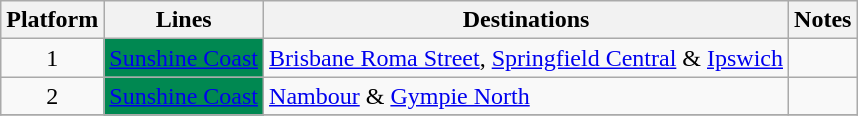<table class="wikitable" style="float: none; margin: 0.5em; ">
<tr>
<th>Platform</th>
<th>Lines</th>
<th>Destinations</th>
<th>Notes</th>
</tr>
<tr>
<td style="text-align:center;">1</td>
<td style=background:#008851><a href='#'><span>Sunshine Coast</span></a></td>
<td><a href='#'>Brisbane Roma Street</a>, <a href='#'>Springfield Central</a> & <a href='#'>Ipswich</a></td>
<td></td>
</tr>
<tr>
<td rowspan="1" style="text-align:center;">2</td>
<td style=background:#008851><a href='#'><span>Sunshine Coast</span></a></td>
<td><a href='#'>Nambour</a> & <a href='#'>Gympie North</a></td>
<td></td>
</tr>
<tr>
</tr>
</table>
